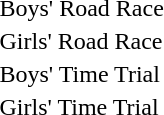<table>
<tr>
<td>Boys' Road Race</td>
<td></td>
<td></td>
<td></td>
</tr>
<tr>
<td>Girls' Road Race</td>
<td></td>
<td></td>
<td></td>
</tr>
<tr>
<td>Boys' Time Trial</td>
<td></td>
<td></td>
<td></td>
</tr>
<tr>
<td>Girls' Time Trial</td>
<td></td>
<td></td>
<td></td>
</tr>
</table>
